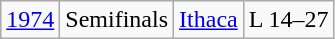<table class="wikitable" style="text-align:center">
<tr align="center">
<td><a href='#'>1974</a></td>
<td>Semifinals</td>
<td><a href='#'>Ithaca</a></td>
<td>L 14–27</td>
</tr>
</table>
